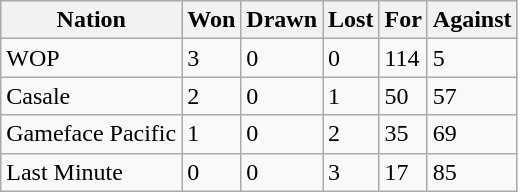<table class="wikitable">
<tr>
<th>Nation</th>
<th>Won</th>
<th>Drawn</th>
<th>Lost</th>
<th>For</th>
<th>Against</th>
</tr>
<tr>
<td>WOP</td>
<td>3</td>
<td>0</td>
<td>0</td>
<td>114</td>
<td>5</td>
</tr>
<tr>
<td>Casale</td>
<td>2</td>
<td>0</td>
<td>1</td>
<td>50</td>
<td>57</td>
</tr>
<tr>
<td>Gameface Pacific</td>
<td>1</td>
<td>0</td>
<td>2</td>
<td>35</td>
<td>69</td>
</tr>
<tr>
<td>Last Minute</td>
<td>0</td>
<td>0</td>
<td>3</td>
<td>17</td>
<td>85</td>
</tr>
</table>
